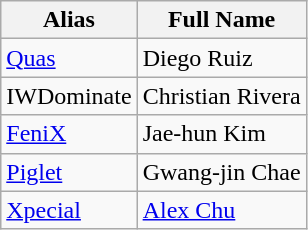<table class="wikitable">
<tr>
<th>Alias</th>
<th>Full Name</th>
</tr>
<tr>
<td><a href='#'>Quas</a></td>
<td>Diego Ruiz</td>
</tr>
<tr>
<td>IWDominate</td>
<td>Christian Rivera</td>
</tr>
<tr>
<td><a href='#'>FeniX</a></td>
<td>Jae-hun Kim</td>
</tr>
<tr>
<td><a href='#'>Piglet</a></td>
<td>Gwang-jin Chae</td>
</tr>
<tr>
<td><a href='#'>Xpecial</a></td>
<td><a href='#'>Alex Chu</a></td>
</tr>
</table>
